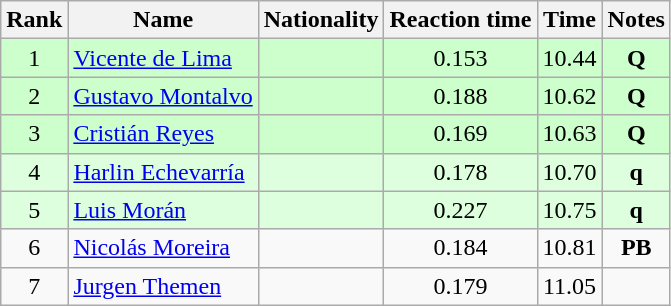<table class="wikitable sortable" style="text-align:center">
<tr>
<th>Rank</th>
<th>Name</th>
<th>Nationality</th>
<th>Reaction time</th>
<th>Time</th>
<th>Notes</th>
</tr>
<tr bgcolor=ccffcc>
<td>1</td>
<td align=left><a href='#'>Vicente de Lima</a></td>
<td align=left></td>
<td>0.153</td>
<td>10.44</td>
<td><strong>Q</strong></td>
</tr>
<tr bgcolor=ccffcc>
<td>2</td>
<td align=left><a href='#'>Gustavo Montalvo</a></td>
<td align=left></td>
<td>0.188</td>
<td>10.62</td>
<td><strong>Q</strong></td>
</tr>
<tr bgcolor=ccffcc>
<td>3</td>
<td align=left><a href='#'>Cristián Reyes</a></td>
<td align=left></td>
<td>0.169</td>
<td>10.63</td>
<td><strong>Q</strong></td>
</tr>
<tr bgcolor=ddffdd>
<td>4</td>
<td align=left><a href='#'>Harlin Echevarría</a></td>
<td align=left></td>
<td>0.178</td>
<td>10.70</td>
<td><strong>q</strong></td>
</tr>
<tr bgcolor=ddffdd>
<td>5</td>
<td align=left><a href='#'>Luis Morán</a></td>
<td align=left></td>
<td>0.227</td>
<td>10.75</td>
<td><strong>q</strong></td>
</tr>
<tr>
<td>6</td>
<td align=left><a href='#'>Nicolás Moreira</a></td>
<td align=left></td>
<td>0.184</td>
<td>10.81</td>
<td><strong>PB</strong></td>
</tr>
<tr>
<td>7</td>
<td align=left><a href='#'>Jurgen Themen</a></td>
<td align=left></td>
<td>0.179</td>
<td>11.05</td>
<td></td>
</tr>
</table>
